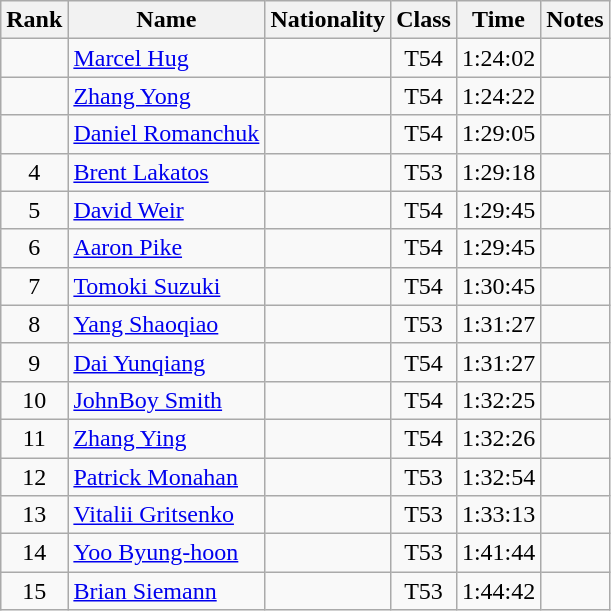<table class="wikitable sortable" style="text-align:center">
<tr>
<th>Rank</th>
<th>Name</th>
<th>Nationality</th>
<th>Class</th>
<th>Time</th>
<th>Notes</th>
</tr>
<tr>
<td></td>
<td align="left"><a href='#'>Marcel Hug</a></td>
<td align="left"></td>
<td>T54</td>
<td>1:24:02</td>
<td></td>
</tr>
<tr>
<td></td>
<td align="left"><a href='#'>Zhang Yong</a></td>
<td align="left"></td>
<td>T54</td>
<td>1:24:22</td>
<td></td>
</tr>
<tr>
<td></td>
<td align="left"><a href='#'>Daniel Romanchuk</a></td>
<td align="left"></td>
<td>T54</td>
<td>1:29:05</td>
<td></td>
</tr>
<tr>
<td>4</td>
<td align="left"><a href='#'>Brent Lakatos</a></td>
<td align="left"></td>
<td>T53</td>
<td>1:29:18</td>
<td></td>
</tr>
<tr>
<td>5</td>
<td align="left"><a href='#'>David Weir</a></td>
<td align="left"></td>
<td>T54</td>
<td>1:29:45</td>
<td></td>
</tr>
<tr>
<td>6</td>
<td align="left"><a href='#'>Aaron Pike</a></td>
<td align="left"></td>
<td>T54</td>
<td>1:29:45</td>
<td></td>
</tr>
<tr>
<td>7</td>
<td align="left"><a href='#'>Tomoki Suzuki</a></td>
<td align="left"></td>
<td>T54</td>
<td>1:30:45</td>
<td></td>
</tr>
<tr>
<td>8</td>
<td align="left"><a href='#'>Yang Shaoqiao</a></td>
<td align="left"></td>
<td>T53</td>
<td>1:31:27</td>
<td></td>
</tr>
<tr>
<td>9</td>
<td align="left"><a href='#'>Dai Yunqiang</a></td>
<td align="left"></td>
<td>T54</td>
<td>1:31:27</td>
<td></td>
</tr>
<tr>
<td>10</td>
<td align="left"><a href='#'>JohnBoy Smith</a></td>
<td align="left"></td>
<td>T54</td>
<td>1:32:25</td>
<td></td>
</tr>
<tr>
<td>11</td>
<td align="left"><a href='#'>Zhang Ying</a></td>
<td align="left"></td>
<td>T54</td>
<td>1:32:26</td>
<td></td>
</tr>
<tr>
<td>12</td>
<td align="left"><a href='#'>Patrick Monahan</a></td>
<td align="left"></td>
<td>T53</td>
<td>1:32:54</td>
<td></td>
</tr>
<tr>
<td>13</td>
<td align="left"><a href='#'>Vitalii Gritsenko</a></td>
<td align="left"></td>
<td>T53</td>
<td>1:33:13</td>
<td></td>
</tr>
<tr>
<td>14</td>
<td align="left"><a href='#'>Yoo Byung-hoon</a></td>
<td align="left"></td>
<td>T53</td>
<td>1:41:44</td>
<td></td>
</tr>
<tr>
<td>15</td>
<td align="left"><a href='#'>Brian Siemann</a></td>
<td align="left"></td>
<td>T53</td>
<td>1:44:42</td>
<td></td>
</tr>
</table>
